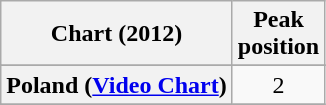<table class="wikitable sortable plainrowheaders">
<tr>
<th scope="col">Chart (2012)</th>
<th scope="col">Peak<br>position</th>
</tr>
<tr>
</tr>
<tr>
</tr>
<tr>
</tr>
<tr>
</tr>
<tr>
</tr>
<tr>
</tr>
<tr>
</tr>
<tr>
</tr>
<tr>
<th scope="row">Poland (<a href='#'>Video Chart</a>)</th>
<td align="center">2</td>
</tr>
<tr>
</tr>
</table>
